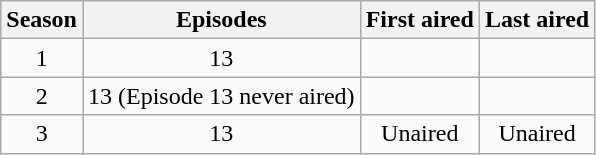<table class="wikitable plainrowheaders" style="text-align:center">
<tr>
<th>Season</th>
<th>Episodes</th>
<th>First aired</th>
<th>Last aired</th>
</tr>
<tr>
<td>1</td>
<td>13</td>
<td></td>
<td></td>
</tr>
<tr>
<td>2</td>
<td>13 (Episode 13 never aired)</td>
<td></td>
<td></td>
</tr>
<tr>
<td>3</td>
<td>13</td>
<td>Unaired</td>
<td>Unaired</td>
</tr>
</table>
